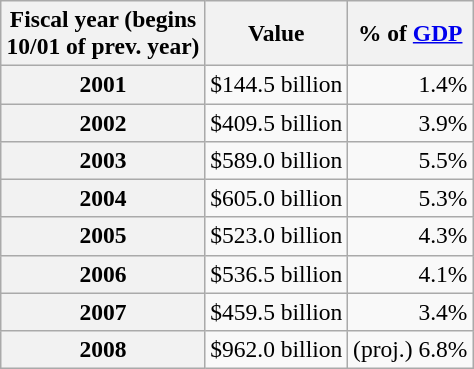<table class="wikitable" style="font-size:98%; margin:auto;">
<tr>
<th>Fiscal year (begins <br>10/01 of prev. year)</th>
<th>Value</th>
<th>% of <a href='#'>GDP</a></th>
</tr>
<tr>
<th>2001</th>
<td>$144.5 billion</td>
<td style="text-align:right;">1.4%</td>
</tr>
<tr>
<th>2002</th>
<td>$409.5 billion</td>
<td style="text-align:right;">3.9%</td>
</tr>
<tr>
<th>2003</th>
<td>$589.0 billion</td>
<td style="text-align:right;">5.5%</td>
</tr>
<tr>
<th>2004</th>
<td>$605.0 billion</td>
<td style="text-align:right;">5.3%</td>
</tr>
<tr>
<th>2005</th>
<td>$523.0 billion</td>
<td style="text-align:right;">4.3%</td>
</tr>
<tr>
<th>2006</th>
<td>$536.5 billion</td>
<td style="text-align:right;">4.1%</td>
</tr>
<tr>
<th>2007</th>
<td>$459.5 billion</td>
<td style="text-align:right;">3.4%</td>
</tr>
<tr>
<th>2008</th>
<td>$962.0 billion</td>
<td style="text-align:right;">(proj.) 6.8%</td>
</tr>
</table>
